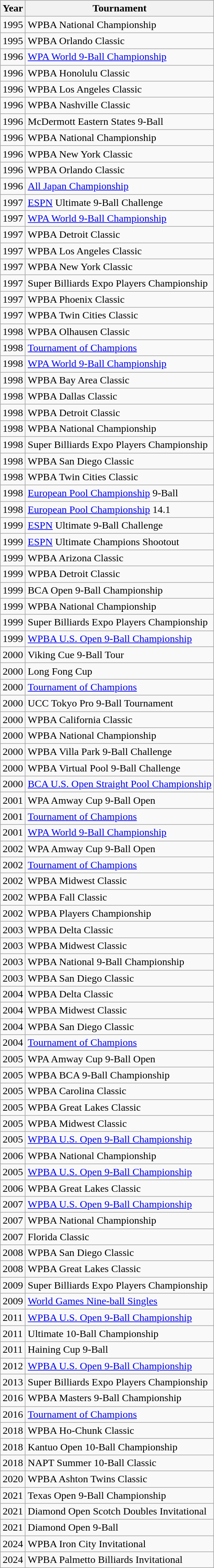<table class="wikitable">
<tr>
<th>Year</th>
<th>Tournament</th>
</tr>
<tr>
<td>1995</td>
<td>WPBA National Championship</td>
</tr>
<tr>
<td>1995</td>
<td>WPBA Orlando Classic</td>
</tr>
<tr>
<td>1996</td>
<td><a href='#'>WPA World 9-Ball Championship</a></td>
</tr>
<tr>
<td>1996</td>
<td>WPBA Honolulu Classic</td>
</tr>
<tr>
<td>1996</td>
<td>WPBA Los Angeles Classic</td>
</tr>
<tr>
<td>1996</td>
<td>WPBA Nashville Classic</td>
</tr>
<tr>
<td>1996</td>
<td>McDermott Eastern States 9-Ball</td>
</tr>
<tr>
<td>1996</td>
<td>WPBA National Championship</td>
</tr>
<tr>
<td>1996</td>
<td>WPBA New York Classic</td>
</tr>
<tr>
<td>1996</td>
<td>WPBA Orlando Classic</td>
</tr>
<tr>
<td>1996</td>
<td><a href='#'>All Japan Championship</a></td>
</tr>
<tr>
<td>1997</td>
<td><a href='#'>ESPN</a> Ultimate 9-Ball Challenge</td>
</tr>
<tr>
<td>1997</td>
<td><a href='#'>WPA World 9-Ball Championship</a></td>
</tr>
<tr>
<td>1997</td>
<td>WPBA Detroit Classic</td>
</tr>
<tr>
<td>1997</td>
<td>WPBA Los Angeles Classic</td>
</tr>
<tr>
<td>1997</td>
<td>WPBA New York Classic</td>
</tr>
<tr>
<td>1997</td>
<td>Super Billiards Expo Players Championship</td>
</tr>
<tr>
<td>1997</td>
<td>WPBA Phoenix Classic</td>
</tr>
<tr>
<td>1997</td>
<td>WPBA Twin Cities Classic</td>
</tr>
<tr>
<td>1998</td>
<td>WPBA Olhausen Classic</td>
</tr>
<tr>
<td>1998</td>
<td><a href='#'>Tournament of Champions</a></td>
</tr>
<tr>
<td>1998</td>
<td><a href='#'>WPA World 9-Ball Championship</a></td>
</tr>
<tr>
<td>1998</td>
<td>WPBA Bay Area Classic</td>
</tr>
<tr>
<td>1998</td>
<td>WPBA Dallas Classic</td>
</tr>
<tr>
<td>1998</td>
<td>WPBA Detroit Classic</td>
</tr>
<tr>
<td>1998</td>
<td>WPBA National Championship</td>
</tr>
<tr>
<td>1998</td>
<td>Super Billiards Expo Players Championship</td>
</tr>
<tr>
<td>1998</td>
<td>WPBA San Diego Classic</td>
</tr>
<tr>
<td>1998</td>
<td>WPBA Twin Cities Classic</td>
</tr>
<tr>
<td>1998</td>
<td><a href='#'>European Pool Championship</a> 9-Ball</td>
</tr>
<tr>
<td>1998</td>
<td><a href='#'>European Pool Championship</a> 14.1</td>
</tr>
<tr>
<td>1999</td>
<td><a href='#'>ESPN</a> Ultimate 9-Ball Challenge</td>
</tr>
<tr>
<td>1999</td>
<td><a href='#'>ESPN</a> Ultimate Champions Shootout</td>
</tr>
<tr>
<td>1999</td>
<td>WPBA Arizona Classic</td>
</tr>
<tr>
<td>1999</td>
<td>WPBA Detroit Classic</td>
</tr>
<tr>
<td>1999</td>
<td>BCA Open 9-Ball Championship</td>
</tr>
<tr>
<td>1999</td>
<td>WPBA National Championship</td>
</tr>
<tr>
<td>1999</td>
<td>Super Billiards Expo Players Championship</td>
</tr>
<tr>
<td>1999</td>
<td><a href='#'>WPBA U.S. Open 9-Ball Championship</a></td>
</tr>
<tr>
<td>2000</td>
<td>Viking Cue 9-Ball Tour</td>
</tr>
<tr>
<td>2000</td>
<td>Long Fong Cup</td>
</tr>
<tr>
<td>2000</td>
<td><a href='#'>Tournament of Champions</a></td>
</tr>
<tr>
<td>2000</td>
<td>UCC Tokyo Pro 9-Ball Tournament</td>
</tr>
<tr>
<td>2000</td>
<td>WPBA California Classic</td>
</tr>
<tr>
<td>2000</td>
<td>WPBA National Championship</td>
</tr>
<tr>
<td>2000</td>
<td>WPBA Villa Park 9-Ball Challenge</td>
</tr>
<tr>
<td>2000</td>
<td>WPBA Virtual Pool 9-Ball Challenge</td>
</tr>
<tr>
<td>2000</td>
<td><a href='#'>BCA U.S. Open Straight Pool Championship</a></td>
</tr>
<tr>
<td>2001</td>
<td>WPA Amway Cup 9-Ball Open</td>
</tr>
<tr>
<td>2001</td>
<td><a href='#'>Tournament of Champions</a></td>
</tr>
<tr>
<td>2001</td>
<td><a href='#'>WPA World 9-Ball Championship</a></td>
</tr>
<tr>
<td>2002</td>
<td>WPA Amway Cup 9-Ball Open</td>
</tr>
<tr>
<td>2002</td>
<td><a href='#'>Tournament of Champions</a></td>
</tr>
<tr>
<td>2002</td>
<td>WPBA Midwest Classic</td>
</tr>
<tr>
<td>2002</td>
<td>WPBA Fall Classic</td>
</tr>
<tr>
<td>2002</td>
<td>WPBA Players Championship</td>
</tr>
<tr>
<td>2003</td>
<td>WPBA Delta Classic</td>
</tr>
<tr>
<td>2003</td>
<td>WPBA Midwest Classic</td>
</tr>
<tr>
<td>2003</td>
<td>WPBA National 9-Ball Championship</td>
</tr>
<tr>
<td>2003</td>
<td>WPBA San Diego Classic</td>
</tr>
<tr>
<td>2004</td>
<td>WPBA Delta Classic</td>
</tr>
<tr>
<td>2004</td>
<td>WPBA Midwest Classic</td>
</tr>
<tr>
<td>2004</td>
<td>WPBA San Diego Classic</td>
</tr>
<tr>
<td>2004</td>
<td><a href='#'>Tournament of Champions</a></td>
</tr>
<tr>
<td>2005</td>
<td>WPA Amway Cup 9-Ball Open</td>
</tr>
<tr>
<td>2005</td>
<td>WPBA BCA 9-Ball Championship</td>
</tr>
<tr>
<td>2005</td>
<td>WPBA Carolina Classic</td>
</tr>
<tr>
<td>2005</td>
<td>WPBA Great Lakes Classic</td>
</tr>
<tr>
<td>2005</td>
<td>WPBA Midwest Classic</td>
</tr>
<tr>
<td>2005</td>
<td><a href='#'>WPBA U.S. Open 9-Ball Championship</a></td>
</tr>
<tr>
<td>2006</td>
<td>WPBA National Championship</td>
</tr>
<tr>
<td>2005</td>
<td><a href='#'>WPBA U.S. Open 9-Ball Championship</a></td>
</tr>
<tr>
<td>2006</td>
<td>WPBA Great Lakes Classic</td>
</tr>
<tr>
<td>2007</td>
<td><a href='#'>WPBA U.S. Open 9-Ball Championship</a></td>
</tr>
<tr>
<td>2007</td>
<td>WPBA National Championship</td>
</tr>
<tr>
<td>2007</td>
<td>Florida Classic</td>
</tr>
<tr>
<td>2008</td>
<td>WPBA San Diego Classic</td>
</tr>
<tr>
<td>2008</td>
<td>WPBA Great Lakes Classic</td>
</tr>
<tr>
<td>2009</td>
<td>Super Billiards Expo Players Championship</td>
</tr>
<tr>
<td>2009</td>
<td><a href='#'>World Games Nine-ball Singles</a></td>
</tr>
<tr>
<td>2011</td>
<td><a href='#'>WPBA U.S. Open 9-Ball Championship</a></td>
</tr>
<tr>
<td>2011</td>
<td>Ultimate 10-Ball Championship</td>
</tr>
<tr>
<td>2011</td>
<td>Haining Cup 9-Ball</td>
</tr>
<tr>
<td>2012</td>
<td><a href='#'>WPBA U.S. Open 9-Ball Championship</a></td>
</tr>
<tr>
<td>2013</td>
<td>Super Billiards Expo Players Championship</td>
</tr>
<tr>
<td>2016</td>
<td>WPBA Masters 9-Ball Championship</td>
</tr>
<tr>
<td>2016</td>
<td><a href='#'>Tournament of Champions</a></td>
</tr>
<tr>
<td>2018</td>
<td>WPBA Ho-Chunk Classic</td>
</tr>
<tr>
<td>2018</td>
<td>Kantuo Open 10-Ball Championship</td>
</tr>
<tr>
<td>2018</td>
<td>NAPT Summer 10-Ball Classic</td>
</tr>
<tr>
<td>2020</td>
<td>WPBA Ashton Twins Classic</td>
</tr>
<tr>
<td>2021</td>
<td>Texas Open 9-Ball Championship</td>
</tr>
<tr>
<td>2021</td>
<td>Diamond Open Scotch Doubles Invitational</td>
</tr>
<tr>
<td>2021</td>
<td>Diamond Open 9-Ball</td>
</tr>
<tr>
<td>2024</td>
<td>WPBA Iron City Invitational</td>
</tr>
<tr>
<td>2024</td>
<td>WPBA Palmetto Billiards Invitational</td>
</tr>
</table>
